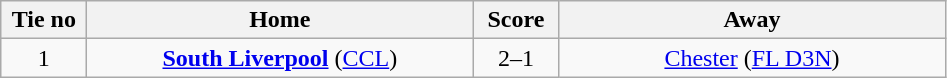<table class="wikitable" style="text-align:center">
<tr>
<th width=50>Tie no</th>
<th width=250>Home</th>
<th width=50>Score</th>
<th width=250>Away</th>
</tr>
<tr>
<td>1</td>
<td><strong><a href='#'>South Liverpool</a></strong> (<a href='#'>CCL</a>)</td>
<td>2–1</td>
<td><a href='#'>Chester</a> (<a href='#'>FL D3N</a>)</td>
</tr>
</table>
